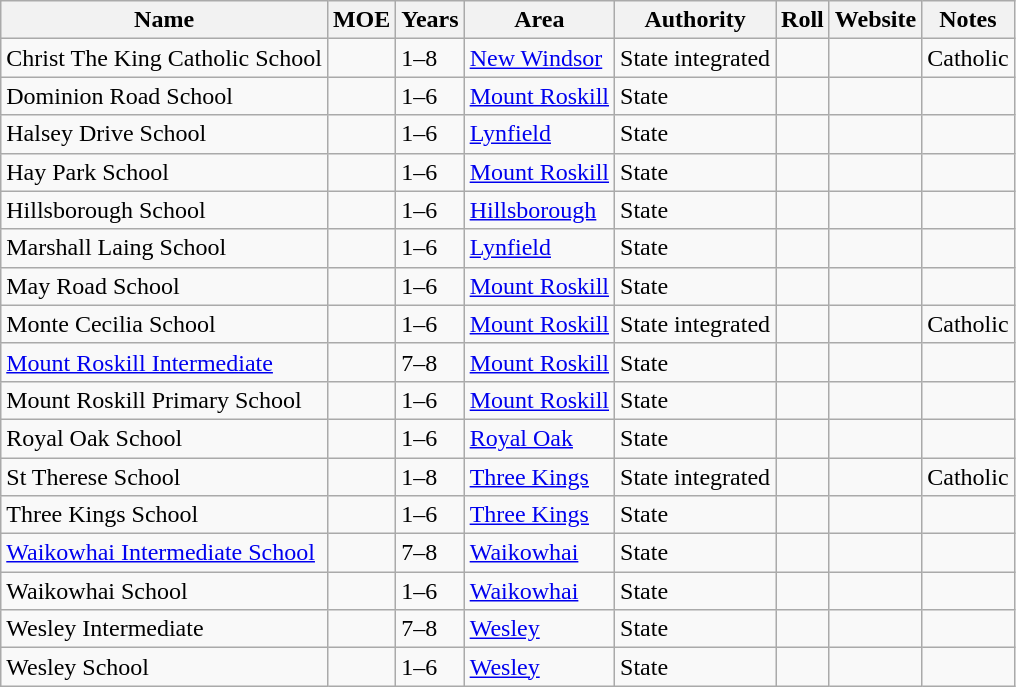<table class="wikitable sortable">
<tr>
<th>Name</th>
<th>MOE</th>
<th>Years</th>
<th>Area</th>
<th>Authority</th>
<th>Roll</th>
<th>Website</th>
<th>Notes</th>
</tr>
<tr>
<td>Christ The King Catholic School</td>
<td></td>
<td>1–8</td>
<td><a href='#'>New Windsor</a></td>
<td>State integrated</td>
<td></td>
<td></td>
<td>Catholic</td>
</tr>
<tr>
<td>Dominion Road School</td>
<td></td>
<td>1–6</td>
<td><a href='#'>Mount Roskill</a></td>
<td>State</td>
<td></td>
<td></td>
<td></td>
</tr>
<tr>
<td>Halsey Drive School</td>
<td></td>
<td>1–6</td>
<td><a href='#'>Lynfield</a></td>
<td>State</td>
<td></td>
<td></td>
<td></td>
</tr>
<tr>
<td>Hay Park School</td>
<td></td>
<td>1–6</td>
<td><a href='#'>Mount Roskill</a></td>
<td>State</td>
<td></td>
<td></td>
<td></td>
</tr>
<tr>
<td>Hillsborough School</td>
<td></td>
<td>1–6</td>
<td><a href='#'>Hillsborough</a></td>
<td>State</td>
<td></td>
<td></td>
<td></td>
</tr>
<tr>
<td>Marshall Laing School</td>
<td></td>
<td>1–6</td>
<td><a href='#'>Lynfield</a></td>
<td>State</td>
<td></td>
<td></td>
<td></td>
</tr>
<tr>
<td>May Road School</td>
<td></td>
<td>1–6</td>
<td><a href='#'>Mount Roskill</a></td>
<td>State</td>
<td></td>
<td></td>
<td></td>
</tr>
<tr>
<td>Monte Cecilia School</td>
<td></td>
<td>1–6</td>
<td><a href='#'>Mount Roskill</a></td>
<td>State integrated</td>
<td></td>
<td></td>
<td>Catholic</td>
</tr>
<tr>
<td><a href='#'>Mount Roskill Intermediate</a></td>
<td></td>
<td>7–8</td>
<td><a href='#'>Mount Roskill</a></td>
<td>State</td>
<td></td>
<td></td>
<td></td>
</tr>
<tr>
<td>Mount Roskill Primary School</td>
<td></td>
<td>1–6</td>
<td><a href='#'>Mount Roskill</a></td>
<td>State</td>
<td></td>
<td></td>
<td></td>
</tr>
<tr>
<td>Royal Oak School</td>
<td></td>
<td>1–6</td>
<td><a href='#'>Royal Oak</a></td>
<td>State</td>
<td></td>
<td></td>
<td></td>
</tr>
<tr>
<td>St Therese School</td>
<td></td>
<td>1–8</td>
<td><a href='#'>Three Kings</a></td>
<td>State integrated</td>
<td></td>
<td></td>
<td>Catholic</td>
</tr>
<tr>
<td>Three Kings School</td>
<td></td>
<td>1–6</td>
<td><a href='#'>Three Kings</a></td>
<td>State</td>
<td></td>
<td></td>
<td></td>
</tr>
<tr>
<td><a href='#'>Waikowhai Intermediate School</a></td>
<td></td>
<td>7–8</td>
<td><a href='#'>Waikowhai</a></td>
<td>State</td>
<td></td>
<td></td>
<td></td>
</tr>
<tr>
<td>Waikowhai School</td>
<td></td>
<td>1–6</td>
<td><a href='#'>Waikowhai</a></td>
<td>State</td>
<td></td>
<td></td>
<td></td>
</tr>
<tr>
<td>Wesley Intermediate</td>
<td></td>
<td>7–8</td>
<td><a href='#'>Wesley</a></td>
<td>State</td>
<td></td>
<td></td>
<td></td>
</tr>
<tr>
<td>Wesley School</td>
<td></td>
<td>1–6</td>
<td><a href='#'>Wesley</a></td>
<td>State</td>
<td></td>
<td></td>
<td></td>
</tr>
</table>
